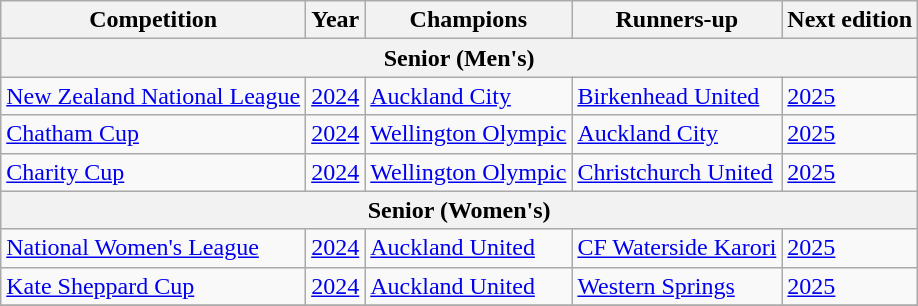<table class="wikitable sortable">
<tr>
<th>Competition</th>
<th>Year</th>
<th>Champions</th>
<th>Runners-up</th>
<th>Next edition</th>
</tr>
<tr>
<th colspan=6>Senior (Men's)</th>
</tr>
<tr>
<td><a href='#'>New Zealand National League</a></td>
<td><a href='#'>2024</a></td>
<td><a href='#'>Auckland City</a></td>
<td><a href='#'>Birkenhead United</a></td>
<td><a href='#'>2025</a></td>
</tr>
<tr>
<td><a href='#'>Chatham Cup</a></td>
<td><a href='#'>2024</a></td>
<td><a href='#'>Wellington Olympic</a></td>
<td><a href='#'>Auckland City</a></td>
<td><a href='#'>2025</a></td>
</tr>
<tr>
<td><a href='#'>Charity Cup</a></td>
<td><a href='#'>2024</a></td>
<td><a href='#'>Wellington Olympic</a></td>
<td><a href='#'>Christchurch United</a></td>
<td><a href='#'>2025</a></td>
</tr>
<tr>
<th colspan=6>Senior (Women's)</th>
</tr>
<tr>
<td><a href='#'>National Women's League</a></td>
<td><a href='#'>2024</a></td>
<td><a href='#'>Auckland United</a></td>
<td><a href='#'>CF Waterside Karori</a></td>
<td><a href='#'>2025</a></td>
</tr>
<tr>
<td><a href='#'>Kate Sheppard Cup</a></td>
<td><a href='#'>2024</a></td>
<td><a href='#'>Auckland United</a></td>
<td><a href='#'>Western Springs</a></td>
<td><a href='#'>2025</a></td>
</tr>
<tr>
</tr>
</table>
